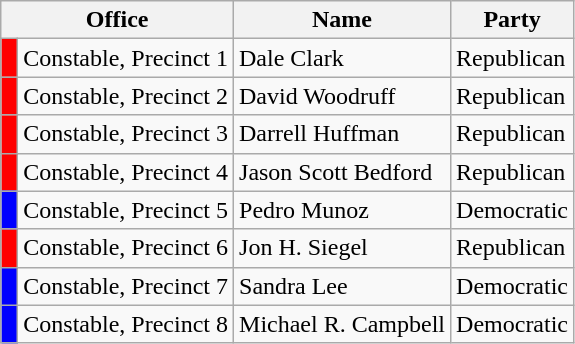<table class="wikitable">
<tr>
<th colspan="2">Office</th>
<th>Name</th>
<th>Party</th>
</tr>
<tr>
<td style="background:red"> </td>
<td>Constable, Precinct 1</td>
<td>Dale Clark</td>
<td>Republican</td>
</tr>
<tr>
<td style="background:red"> </td>
<td>Constable, Precinct 2</td>
<td>David Woodruff</td>
<td>Republican</td>
</tr>
<tr>
<td style="background:red"> </td>
<td>Constable, Precinct 3</td>
<td>Darrell Huffman</td>
<td>Republican</td>
</tr>
<tr>
<td style="background:red"> </td>
<td>Constable, Precinct 4</td>
<td>Jason Scott Bedford</td>
<td>Republican</td>
</tr>
<tr>
<td style="background:blue"> </td>
<td>Constable, Precinct 5</td>
<td>Pedro Munoz</td>
<td>Democratic</td>
</tr>
<tr>
<td style="background:red"> </td>
<td>Constable, Precinct 6</td>
<td>Jon H. Siegel</td>
<td>Republican</td>
</tr>
<tr>
<td style="background:blue"> </td>
<td>Constable, Precinct 7</td>
<td>Sandra Lee</td>
<td>Democratic</td>
</tr>
<tr>
<td style="background:blue"> </td>
<td>Constable, Precinct 8</td>
<td>Michael R. Campbell</td>
<td>Democratic</td>
</tr>
</table>
